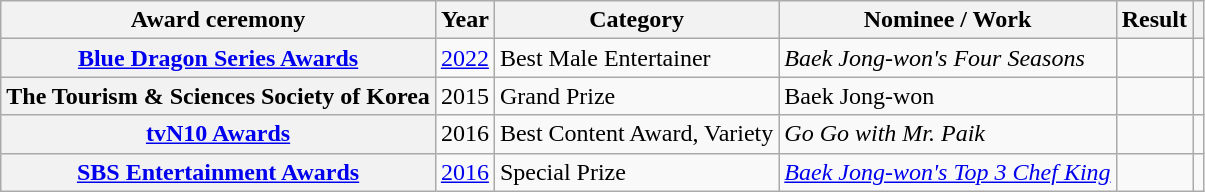<table class="wikitable plainrowheaders sortable">
<tr>
<th scope="col">Award ceremony</th>
<th scope="col">Year</th>
<th scope="col">Category</th>
<th scope="col">Nominee / Work</th>
<th scope="col">Result</th>
<th scope="col" class="unsortable"></th>
</tr>
<tr>
<th scope="row"><a href='#'>Blue Dragon Series Awards</a></th>
<td style="text-align:center"><a href='#'>2022</a></td>
<td>Best Male Entertainer</td>
<td><em>Baek Jong-won's Four Seasons</em></td>
<td></td>
<td style="text-align:center"></td>
</tr>
<tr>
<th scope="row">The Tourism & Sciences Society of Korea</th>
<td style="text-align:center">2015</td>
<td>Grand Prize</td>
<td>Baek Jong-won</td>
<td></td>
<td style="text-align:center"></td>
</tr>
<tr>
<th scope="row"><a href='#'>tvN10 Awards</a></th>
<td style="text-align:center">2016</td>
<td>Best Content Award, Variety</td>
<td><em>Go Go with Mr. Paik</em></td>
<td></td>
<td style="text-align:center"></td>
</tr>
<tr>
<th scope="row"><a href='#'>SBS Entertainment Awards</a></th>
<td style="text-align:center"><a href='#'>2016</a></td>
<td>Special Prize</td>
<td><em><a href='#'>Baek Jong-won's Top 3 Chef King</a></em></td>
<td></td>
<td style="text-align:center"></td>
</tr>
</table>
